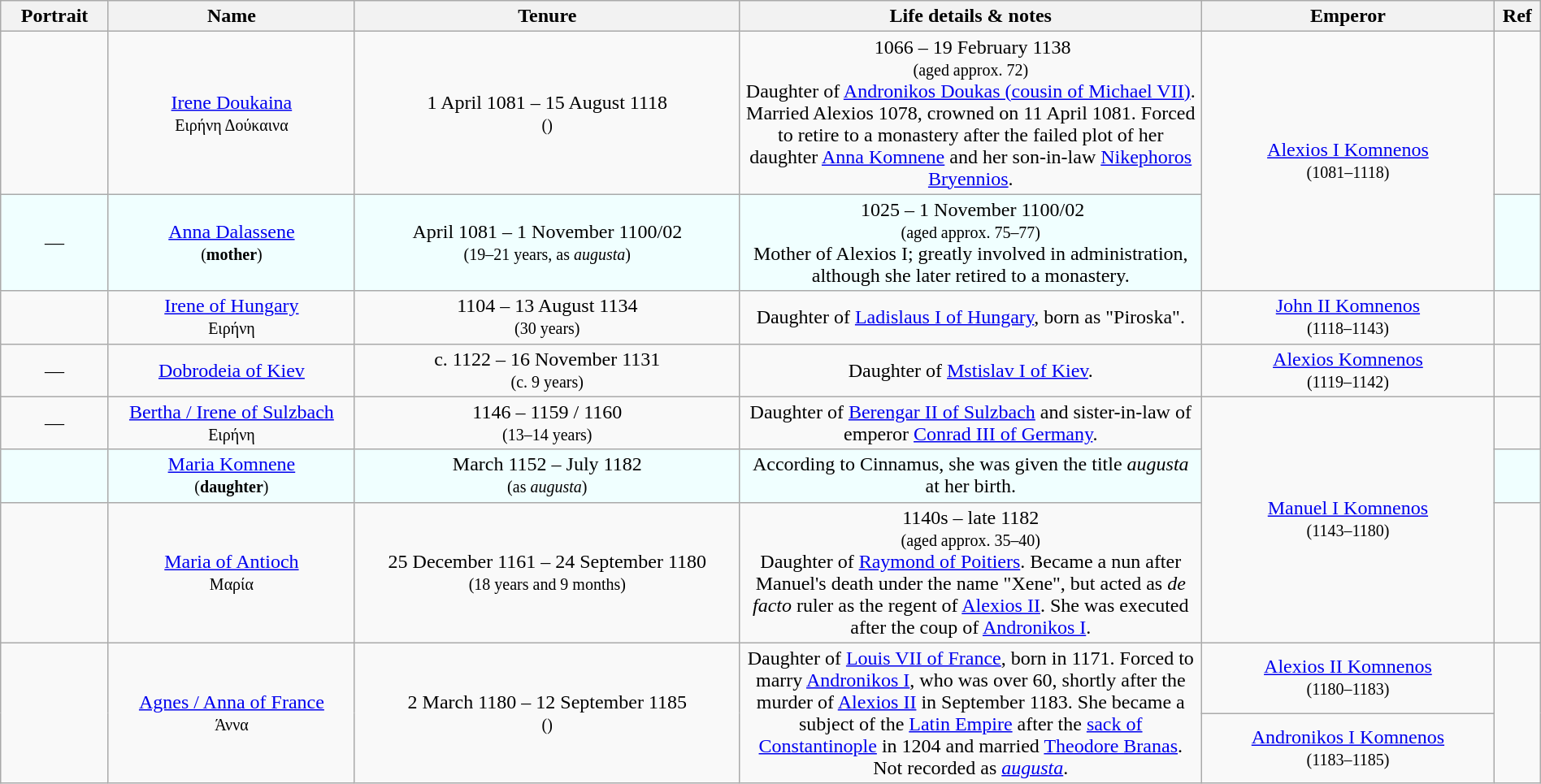<table class="wikitable" style="width:100%; text-align:center;">
<tr>
<th width="7%">Portrait</th>
<th width="16%">Name</th>
<th width="25%">Tenure</th>
<th width="30%">Life details & notes</th>
<th width="19%">Emperor</th>
<th width="3%">Ref</th>
</tr>
<tr>
<td></td>
<td><a href='#'>Irene Doukaina</a><br><small>Ειρήνη Δούκαινα</small></td>
<td>1 April 1081 – 15 August 1118<br><small>()</small></td>
<td><abbr></abbr> 1066 – 19 February 1138<br><small>(aged approx. 72)</small><br>Daughter of <a href='#'>Andronikos Doukas (cousin of Michael VII)</a>. Married Alexios <abbr></abbr> 1078, crowned on 11 April 1081. Forced to retire to a monastery after the failed plot of her daughter <a href='#'>Anna Komnene</a> and her son-in-law <a href='#'>Nikephoros Bryennios</a>.</td>
<td rowspan="2"><a href='#'>Alexios I Komnenos</a><br><small>(1081–1118)</small></td>
<td><br></td>
</tr>
<tr>
<td style="background:#F0FFFF;">—</td>
<td style="background:#F0FFFF;"><a href='#'>Anna Dalassene</a><br><small>(<strong>mother</strong>)</small></td>
<td style="background:#F0FFFF;">April 1081 – 1 November 1100/02<br><small>(19–21 years, as <em>augusta</em>)</small></td>
<td style="background:#F0FFFF;"><abbr></abbr> 1025 – 1 November 1100/02<br><small>(aged approx. 75–77)</small><br>Mother of Alexios I; greatly involved in administration, although she later retired to a monastery.</td>
<td style="background:#F0FFFF;"></td>
</tr>
<tr>
<td></td>
<td><a href='#'>Irene of Hungary</a><br><small>Ειρήνη</small></td>
<td>1104 – 13 August 1134<br><small>(30 years)</small></td>
<td>Daughter of <a href='#'>Ladislaus I of Hungary</a>, born as "Piroska".</td>
<td><a href='#'>John II Komnenos</a><br><small>(1118–1143)</small></td>
<td><br></td>
</tr>
<tr>
<td>—</td>
<td><a href='#'>Dobrodeia of Kiev</a></td>
<td>c. 1122 – 16 November 1131<br><small>(c. 9 years)</small></td>
<td>Daughter of <a href='#'>Mstislav I of Kiev</a>.</td>
<td><a href='#'>Alexios Komnenos</a><br><small>(1119–1142)</small></td>
<td></td>
</tr>
<tr>
<td>—</td>
<td><a href='#'>Bertha / Irene of Sulzbach</a><br><small>Ειρήνη</small></td>
<td>1146 – 1159 / 1160<br><small>(13–14 years)</small></td>
<td>Daughter of <a href='#'>Berengar II of Sulzbach</a> and sister-in-law of emperor <a href='#'>Conrad III of Germany</a>.</td>
<td rowspan=3><a href='#'>Manuel I Komnenos</a><br><small>(1143–1180)</small></td>
<td><br></td>
</tr>
<tr>
<td style="background:#F0FFFF;"></td>
<td style="background:#F0FFFF;"><a href='#'>Maria Komnene</a><br><small>(<strong>daughter</strong>)</small></td>
<td style="background:#F0FFFF;">March 1152 – July 1182<br><small>(as <em>augusta</em>)</small></td>
<td style="background:#F0FFFF;">According to Cinnamus, she was given the title <em>augusta</em> at her birth.</td>
<td style="background:#F0FFFF;"></td>
</tr>
<tr>
<td></td>
<td><a href='#'>Maria of Antioch</a><br><small>Μαρία</small></td>
<td>25 December 1161 – 24 September 1180<br><small>(18 years and 9 months)</small></td>
<td>1140s – late 1182<br><small>(aged approx. 35–40)</small><br>Daughter of <a href='#'>Raymond of Poitiers</a>. Became a nun after Manuel's death under the name "Xene", but acted as <em>de facto</em> ruler as the regent of <a href='#'>Alexios II</a>. She was executed after the coup of <a href='#'>Andronikos I</a>.</td>
<td><br></td>
</tr>
<tr>
<td rowspan=2></td>
<td rowspan=2><a href='#'>Agnes / Anna of France</a><br><small>Άννα</small></td>
<td rowspan=2>2 March 1180 – 12 September 1185<br><small>()</small></td>
<td rowspan=2>Daughter of <a href='#'>Louis VII of France</a>, born in 1171. Forced to marry <a href='#'>Andronikos I</a>, who was over 60, shortly after the murder of <a href='#'>Alexios II</a> in September 1183. She became a subject of the <a href='#'>Latin Empire</a> after the <a href='#'>sack of Constantinople</a> in 1204 and married <a href='#'>Theodore Branas</a>. Not recorded as <em><a href='#'>augusta</a></em>.</td>
<td><a href='#'>Alexios II Komnenos</a><br><small>(1180–1183)</small></td>
<td rowspan=2></td>
</tr>
<tr>
<td><a href='#'>Andronikos I Komnenos</a><br><small>(1183–1185)</small></td>
</tr>
</table>
